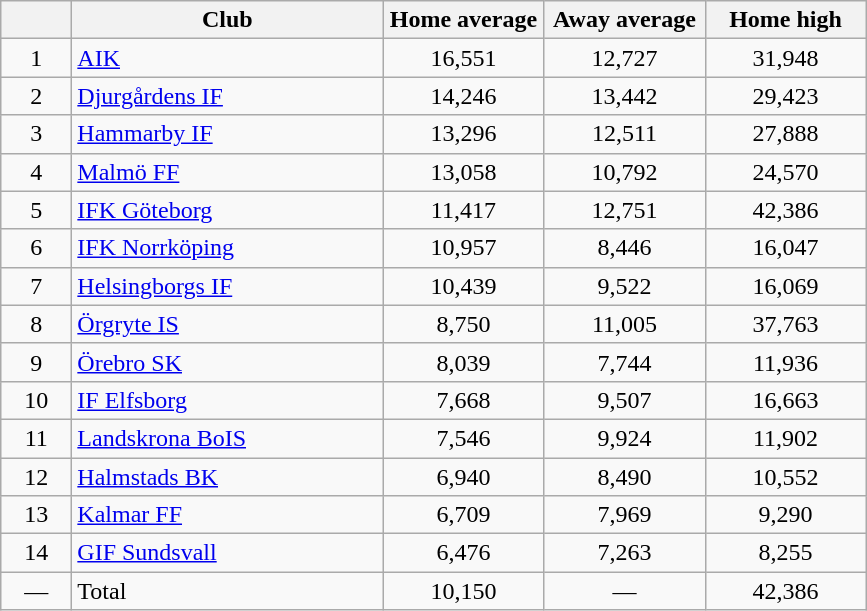<table class="wikitable" style="text-align: center;">
<tr>
<th style="width: 40px;"></th>
<th style="width: 200px;">Club</th>
<th style="width: 100px;">Home average</th>
<th style="width: 100px;">Away average</th>
<th style="width: 100px;">Home high</th>
</tr>
<tr>
<td>1</td>
<td style="text-align: left;"><a href='#'>AIK</a></td>
<td>16,551</td>
<td>12,727</td>
<td>31,948</td>
</tr>
<tr>
<td>2</td>
<td style="text-align: left;"><a href='#'>Djurgårdens IF</a></td>
<td>14,246</td>
<td>13,442</td>
<td>29,423</td>
</tr>
<tr>
<td>3</td>
<td style="text-align: left;"><a href='#'>Hammarby IF</a></td>
<td>13,296</td>
<td>12,511</td>
<td>27,888</td>
</tr>
<tr>
<td>4</td>
<td style="text-align: left;"><a href='#'>Malmö FF</a></td>
<td>13,058</td>
<td>10,792</td>
<td>24,570</td>
</tr>
<tr>
<td>5</td>
<td style="text-align: left;"><a href='#'>IFK Göteborg</a></td>
<td>11,417</td>
<td>12,751</td>
<td>42,386</td>
</tr>
<tr>
<td>6</td>
<td style="text-align: left;"><a href='#'>IFK Norrköping</a></td>
<td>10,957</td>
<td>8,446</td>
<td>16,047</td>
</tr>
<tr>
<td>7</td>
<td style="text-align: left;"><a href='#'>Helsingborgs IF</a></td>
<td>10,439</td>
<td>9,522</td>
<td>16,069</td>
</tr>
<tr>
<td>8</td>
<td style="text-align: left;"><a href='#'>Örgryte IS</a></td>
<td>8,750</td>
<td>11,005</td>
<td>37,763</td>
</tr>
<tr>
<td>9</td>
<td style="text-align: left;"><a href='#'>Örebro SK</a></td>
<td>8,039</td>
<td>7,744</td>
<td>11,936</td>
</tr>
<tr>
<td>10</td>
<td style="text-align: left;"><a href='#'>IF Elfsborg</a></td>
<td>7,668</td>
<td>9,507</td>
<td>16,663</td>
</tr>
<tr>
<td>11</td>
<td style="text-align: left;"><a href='#'>Landskrona BoIS</a></td>
<td>7,546</td>
<td>9,924</td>
<td>11,902</td>
</tr>
<tr>
<td>12</td>
<td style="text-align: left;"><a href='#'>Halmstads BK</a></td>
<td>6,940</td>
<td>8,490</td>
<td>10,552</td>
</tr>
<tr>
<td>13</td>
<td style="text-align: left;"><a href='#'>Kalmar FF</a></td>
<td>6,709</td>
<td>7,969</td>
<td>9,290</td>
</tr>
<tr>
<td>14</td>
<td style="text-align: left;"><a href='#'>GIF Sundsvall</a></td>
<td>6,476</td>
<td>7,263</td>
<td>8,255</td>
</tr>
<tr>
<td>—</td>
<td style="text-align: left;">Total</td>
<td>10,150</td>
<td>—</td>
<td>42,386</td>
</tr>
</table>
